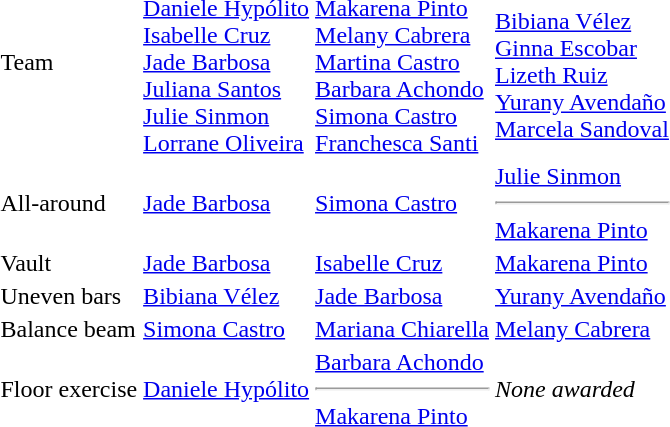<table>
<tr>
<td>Team <br></td>
<td><strong><em></em></strong><br><a href='#'>Daniele Hypólito</a><br><a href='#'>Isabelle Cruz</a><br><a href='#'>Jade Barbosa</a><br><a href='#'>Juliana Santos</a><br><a href='#'>Julie Sinmon</a><br><a href='#'>Lorrane Oliveira</a></td>
<td><strong><em></em></strong><br><a href='#'>Makarena Pinto</a><br><a href='#'>Melany Cabrera</a><br><a href='#'>Martina Castro</a><br><a href='#'>Barbara Achondo</a><br><a href='#'>Simona Castro</a><br><a href='#'>Franchesca Santi</a></td>
<td><strong><em></em></strong><br><a href='#'>Bibiana Vélez</a><br><a href='#'>Ginna Escobar</a><br><a href='#'>Lizeth Ruiz</a><br><a href='#'>Yurany Avendaño</a><br><a href='#'>Marcela Sandoval</a></td>
</tr>
<tr>
<td>All-around <br></td>
<td><a href='#'>Jade Barbosa</a><br><em></em></td>
<td><a href='#'>Simona Castro</a><br><em></em></td>
<td><a href='#'>Julie Sinmon</a><br><em></em><hr><a href='#'>Makarena Pinto</a><br><em></em></td>
</tr>
<tr>
<td>Vault <br></td>
<td><a href='#'>Jade Barbosa</a><br><em></em></td>
<td><a href='#'>Isabelle Cruz</a><br><em></em></td>
<td><a href='#'>Makarena Pinto</a><br><em></em></td>
</tr>
<tr>
<td>Uneven bars <br></td>
<td><a href='#'>Bibiana Vélez</a><br><em></em></td>
<td><a href='#'>Jade Barbosa</a><br><em></em></td>
<td><a href='#'>Yurany Avendaño</a><br><em></em></td>
</tr>
<tr>
<td>Balance beam <br></td>
<td><a href='#'>Simona Castro</a><br><em></em></td>
<td><a href='#'>Mariana Chiarella</a><br><em></em></td>
<td><a href='#'>Melany Cabrera</a><br><em></em></td>
</tr>
<tr>
<td>Floor exercise <br></td>
<td><a href='#'>Daniele Hypólito</a><br><em></em></td>
<td><a href='#'>Barbara Achondo</a><br><em></em><hr><a href='#'>Makarena Pinto</a><br><em></em></td>
<td><em>None awarded</em></td>
</tr>
</table>
